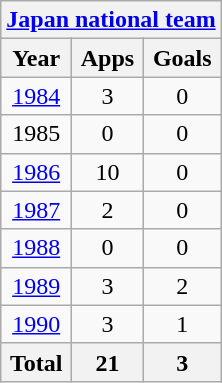<table class="wikitable" style="text-align:center">
<tr>
<th colspan=3><a href='#'>Japan national team</a></th>
</tr>
<tr>
<th>Year</th>
<th>Apps</th>
<th>Goals</th>
</tr>
<tr>
<td><a href='#'>1984</a></td>
<td>3</td>
<td>0</td>
</tr>
<tr>
<td>1985</td>
<td>0</td>
<td>0</td>
</tr>
<tr>
<td><a href='#'>1986</a></td>
<td>10</td>
<td>0</td>
</tr>
<tr>
<td><a href='#'>1987</a></td>
<td>2</td>
<td>0</td>
</tr>
<tr>
<td><a href='#'>1988</a></td>
<td>0</td>
<td>0</td>
</tr>
<tr>
<td><a href='#'>1989</a></td>
<td>3</td>
<td>2</td>
</tr>
<tr>
<td><a href='#'>1990</a></td>
<td>3</td>
<td>1</td>
</tr>
<tr>
<th>Total</th>
<th>21</th>
<th>3</th>
</tr>
</table>
